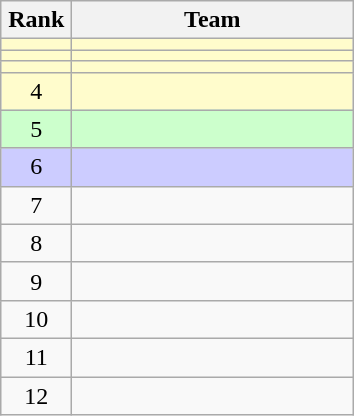<table class="wikitable" style="text-align: center;">
<tr>
<th width=40>Rank</th>
<th width=180>Team</th>
</tr>
<tr bgcolor=fffccc>
<td></td>
<td align=left></td>
</tr>
<tr bgcolor=fffccc>
<td></td>
<td align=left></td>
</tr>
<tr bgcolor=fffccc>
<td></td>
<td align=left></td>
</tr>
<tr bgcolor=fffccc>
<td>4</td>
<td align=left></td>
</tr>
<tr bgcolor=ccffcc>
<td>5</td>
<td align=left></td>
</tr>
<tr bgcolor=ccccff>
<td>6</td>
<td align=left></td>
</tr>
<tr>
<td>7</td>
<td align=left></td>
</tr>
<tr>
<td>8</td>
<td align=left></td>
</tr>
<tr>
<td>9</td>
<td align=left></td>
</tr>
<tr>
<td>10</td>
<td align=left></td>
</tr>
<tr>
<td>11</td>
<td align=left></td>
</tr>
<tr>
<td>12</td>
<td align=left></td>
</tr>
</table>
